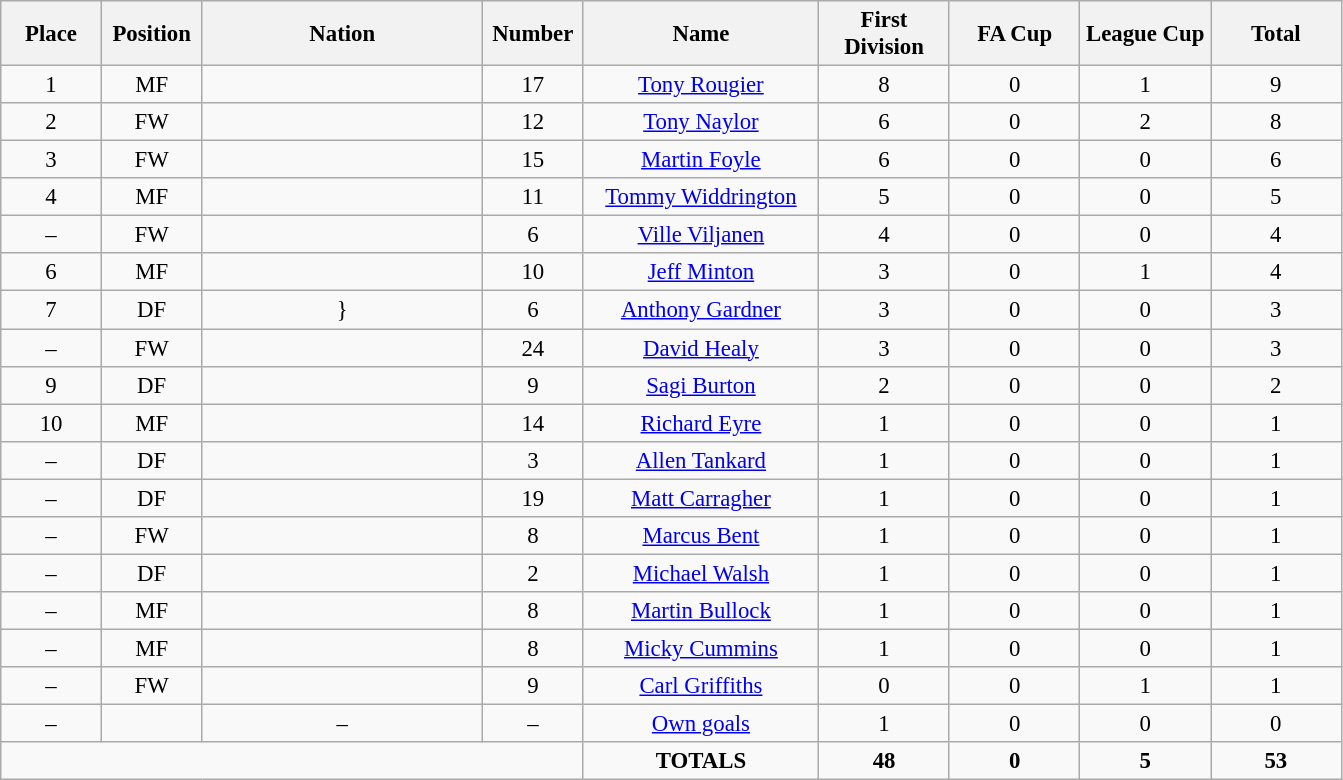<table class="wikitable" style="font-size: 95%; text-align: center;">
<tr>
<th width=60>Place</th>
<th width=60>Position</th>
<th width=180>Nation</th>
<th width=60>Number</th>
<th width=150>Name</th>
<th width=80>First Division</th>
<th width=80>FA Cup</th>
<th width=80>League Cup</th>
<th width=80>Total</th>
</tr>
<tr>
<td>1</td>
<td>MF</td>
<td></td>
<td>17</td>
<td><a href='#'>Tony Rougier</a></td>
<td>8</td>
<td>0</td>
<td>1</td>
<td>9</td>
</tr>
<tr>
<td>2</td>
<td>FW</td>
<td></td>
<td>12</td>
<td><a href='#'>Tony Naylor</a></td>
<td>6</td>
<td>0</td>
<td>2</td>
<td>8</td>
</tr>
<tr>
<td>3</td>
<td>FW</td>
<td></td>
<td>15</td>
<td><a href='#'>Martin Foyle</a></td>
<td>6</td>
<td>0</td>
<td>0</td>
<td>6</td>
</tr>
<tr>
<td>4</td>
<td>MF</td>
<td></td>
<td>11</td>
<td><a href='#'>Tommy Widdrington</a></td>
<td>5</td>
<td>0</td>
<td>0</td>
<td>5</td>
</tr>
<tr>
<td>–</td>
<td>FW</td>
<td></td>
<td>6</td>
<td><a href='#'>Ville Viljanen</a></td>
<td>4</td>
<td>0</td>
<td>0</td>
<td>4</td>
</tr>
<tr>
<td>6</td>
<td>MF</td>
<td></td>
<td>10</td>
<td><a href='#'>Jeff Minton</a></td>
<td>3</td>
<td>0</td>
<td>1</td>
<td>4</td>
</tr>
<tr>
<td>7</td>
<td>DF</td>
<td>}</td>
<td>6</td>
<td><a href='#'>Anthony Gardner</a></td>
<td>3</td>
<td>0</td>
<td>0</td>
<td>3</td>
</tr>
<tr>
<td>–</td>
<td>FW</td>
<td></td>
<td>24</td>
<td><a href='#'>David Healy</a></td>
<td>3</td>
<td>0</td>
<td>0</td>
<td>3</td>
</tr>
<tr>
<td>9</td>
<td>DF</td>
<td></td>
<td>9</td>
<td><a href='#'>Sagi Burton</a></td>
<td>2</td>
<td>0</td>
<td>0</td>
<td>2</td>
</tr>
<tr>
<td>10</td>
<td>MF</td>
<td></td>
<td>14</td>
<td><a href='#'>Richard Eyre</a></td>
<td>1</td>
<td>0</td>
<td>0</td>
<td>1</td>
</tr>
<tr>
<td>–</td>
<td>DF</td>
<td></td>
<td>3</td>
<td><a href='#'>Allen Tankard</a></td>
<td>1</td>
<td>0</td>
<td>0</td>
<td>1</td>
</tr>
<tr>
<td>–</td>
<td>DF</td>
<td></td>
<td>19</td>
<td><a href='#'>Matt Carragher</a></td>
<td>1</td>
<td>0</td>
<td>0</td>
<td>1</td>
</tr>
<tr>
<td>–</td>
<td>FW</td>
<td></td>
<td>8</td>
<td><a href='#'>Marcus Bent</a></td>
<td>1</td>
<td>0</td>
<td>0</td>
<td>1</td>
</tr>
<tr>
<td>–</td>
<td>DF</td>
<td></td>
<td>2</td>
<td><a href='#'>Michael Walsh</a></td>
<td>1</td>
<td>0</td>
<td>0</td>
<td>1</td>
</tr>
<tr>
<td>–</td>
<td>MF</td>
<td></td>
<td>8</td>
<td><a href='#'>Martin Bullock</a></td>
<td>1</td>
<td>0</td>
<td>0</td>
<td>1</td>
</tr>
<tr>
<td>–</td>
<td>MF</td>
<td></td>
<td>8</td>
<td><a href='#'>Micky Cummins</a></td>
<td>1</td>
<td>0</td>
<td>0</td>
<td>1</td>
</tr>
<tr>
<td>–</td>
<td>FW</td>
<td></td>
<td>9</td>
<td><a href='#'>Carl Griffiths</a></td>
<td>0</td>
<td>0</td>
<td>1</td>
<td>1</td>
</tr>
<tr>
<td>–</td>
<td></td>
<td>–</td>
<td>–</td>
<td><a href='#'>Own goals</a></td>
<td>1</td>
<td>0</td>
<td>0</td>
<td>0</td>
</tr>
<tr>
<td colspan="4"></td>
<td><strong>TOTALS</strong></td>
<td><strong>48</strong></td>
<td><strong>0</strong></td>
<td><strong>5</strong></td>
<td><strong>53</strong></td>
</tr>
</table>
